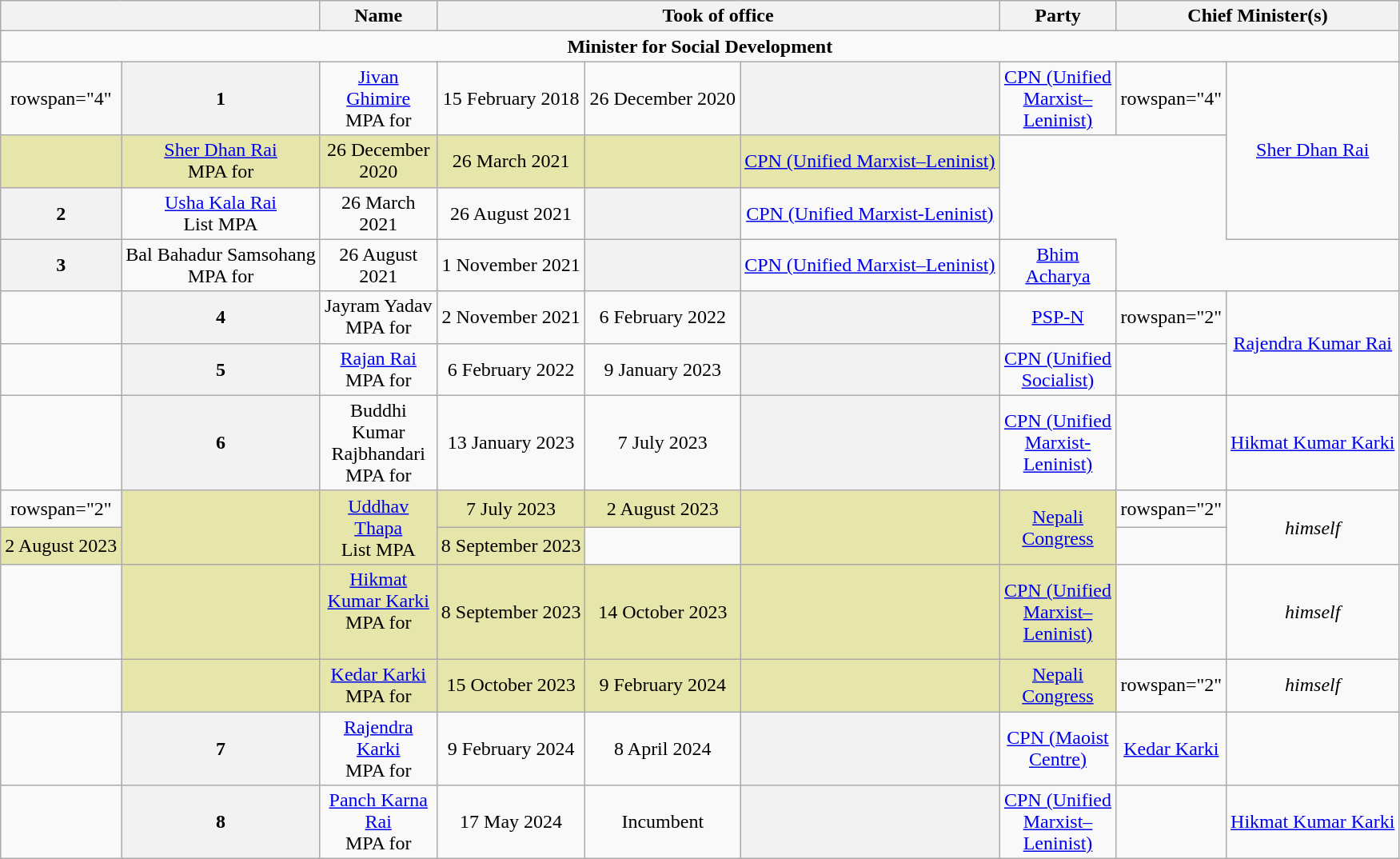<table class="wikitable"  style="text-align:center">
<tr>
<th width=90px colspan="2"></th>
<th width=90px>Name<br></th>
<th width=90px colspan="3">Took of office</th>
<th width=90px>Party</th>
<th width=90px colspan="2">Chief Minister(s)</th>
</tr>
<tr>
<td colspan="9"><strong>Minister for Social Development</strong></td>
</tr>
<tr>
<td>rowspan="4" </td>
<th>1</th>
<td><a href='#'>Jivan Ghimire</a><br>MPA for <br></td>
<td>15 February 2018</td>
<td>26 December 2020</td>
<th></th>
<td><a href='#'>CPN (Unified Marxist–Leninist)</a></td>
<td>rowspan="4" </td>
<td rowspan="3"><a href='#'>Sher Dhan Rai</a></td>
</tr>
<tr>
<th style="background:#E6E6AA;"></th>
<td style="background:#E6E6AA;"><a href='#'>Sher Dhan Rai</a><br>MPA for <br></td>
<td style="background:#E6E6AA;">26 December 2020</td>
<td style="background:#E6E6AA;">26 March 2021</td>
<th style="background:#E6E6AA;"></th>
<td style="background:#E6E6AA;"><a href='#'>CPN (Unified Marxist–Leninist)</a></td>
</tr>
<tr>
<th>2</th>
<td><a href='#'>Usha Kala Rai</a><br>List MPA<br></td>
<td>26 March 2021</td>
<td>26 August 2021</td>
<th></th>
<td><a href='#'>CPN (Unified Marxist-Leninist)</a></td>
</tr>
<tr>
<th>3</th>
<td>Bal Bahadur Samsohang<br>MPA for <br></td>
<td>26 August 2021</td>
<td>1 November 2021</td>
<th></th>
<td><a href='#'>CPN (Unified Marxist–Leninist)</a></td>
<td><a href='#'>Bhim Acharya</a></td>
</tr>
<tr>
<td></td>
<th>4</th>
<td>Jayram Yadav<br>MPA for <br></td>
<td>2 November 2021</td>
<td>6 February 2022</td>
<th></th>
<td><a href='#'>PSP-N</a></td>
<td>rowspan="2" </td>
<td rowspan="2"><a href='#'>Rajendra Kumar Rai</a></td>
</tr>
<tr>
<td></td>
<th>5</th>
<td><a href='#'>Rajan Rai</a><br>MPA for <br></td>
<td>6 February 2022</td>
<td>9 January 2023</td>
<th></th>
<td><a href='#'>CPN (Unified Socialist)</a></td>
</tr>
<tr>
<td></td>
<th>6</th>
<td>Buddhi Kumar Rajbhandari<br>MPA for <br></td>
<td>13 January 2023</td>
<td>7 July 2023</td>
<th></th>
<td><a href='#'>CPN (Unified Marxist-Leninist)</a></td>
<td></td>
<td><a href='#'>Hikmat Kumar Karki</a></td>
</tr>
<tr>
<td>rowspan="2" </td>
<th rowspan="2" style="background:#E6E6AA;"></th>
<td rowspan="2" style="background:#E6E6AA;"><a href='#'>Uddhav Thapa</a><br>List MPA<br></td>
<td style="background:#E6E6AA;">7 July 2023</td>
<td style="background:#E6E6AA;">2 August 2023</td>
<th rowspan="2" style="background:#E6E6AA;"></th>
<td rowspan="2" style="background:#E6E6AA;"><a href='#'>Nepali Congress</a></td>
<td>rowspan="2" </td>
<td rowspan="2"><em>himself</em></td>
</tr>
<tr>
<td style="background:#E6E6AA;">2 August 2023</td>
<td style="background:#E6E6AA;">8 September 2023</td>
</tr>
<tr>
<td></td>
<th style="background:#E6E6AA;"></th>
<td style="background:#E6E6AA;"><a href='#'>Hikmat Kumar Karki</a><br>MPA for<br><br></td>
<td style="background:#E6E6AA;">8 September 2023</td>
<td style="background:#E6E6AA;">14 October 2023</td>
<th style="background:#E6E6AA;"></th>
<td style="background:#E6E6AA;"><a href='#'>CPN (Unified Marxist–Leninist)</a></td>
<td></td>
<td><em>himself</em></td>
</tr>
<tr>
<td></td>
<th style="background:#E6E6AA;"></th>
<td style="background:#E6E6AA;"><a href='#'>Kedar Karki</a><br>MPA for <br></td>
<td style="background:#E6E6AA;">15 October 2023</td>
<td style="background:#E6E6AA;">9 February 2024</td>
<th style="background:#E6E6AA;"></th>
<td style="background:#E6E6AA;"><a href='#'>Nepali Congress</a></td>
<td>rowspan="2" </td>
<td><em>himself</em></td>
</tr>
<tr>
<td></td>
<th>7</th>
<td><a href='#'>Rajendra Karki</a><br>MPA for <br></td>
<td>9 February 2024</td>
<td>8 April 2024</td>
<th></th>
<td><a href='#'>CPN (Maoist Centre)</a></td>
<td><a href='#'>Kedar Karki</a></td>
</tr>
<tr>
<td></td>
<th>8</th>
<td><a href='#'>Panch Karna Rai</a><br>MPA  for <br></td>
<td>17 May 2024</td>
<td>Incumbent</td>
<th></th>
<td><a href='#'>CPN (Unified Marxist–Leninist)</a></td>
<td></td>
<td><a href='#'>Hikmat Kumar Karki</a></td>
</tr>
</table>
